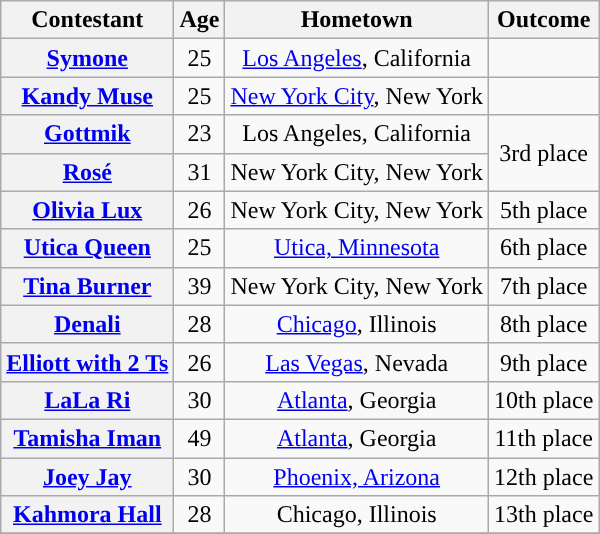<table class="wikitable sortable" style="text-align:center">
<tr>
<th scope="col">Contestant</th>
<th scope="col">Age</th>
<th scope="col">Hometown</th>
<th scope="col">Outcome</th>
</tr>
<tr>
<th scope="row"><a href='#'>Symone</a></th>
<td>25</td>
<td><a href='#'>Los Angeles</a>, California</td>
<td></td>
</tr>
<tr>
<th scope="row"><a href='#'>Kandy Muse</a></th>
<td>25</td>
<td nowrap><a href='#'>New York City</a>, New York</td>
<td></td>
</tr>
<tr>
<th scope="row"><a href='#'>Gottmik</a></th>
<td>23</td>
<td>Los Angeles, California</td>
<td rowspan="2">3rd place</td>
</tr>
<tr>
<th scope="row"><a href='#'>Rosé</a></th>
<td>31</td>
<td>New York City, New York</td>
</tr>
<tr>
<th scope="row"><a href='#'>Olivia Lux</a></th>
<td>26</td>
<td>New York City, New York</td>
<td>5th place</td>
</tr>
<tr>
<th scope="row"><a href='#'>Utica Queen</a></th>
<td>25</td>
<td><a href='#'>Utica, Minnesota</a></td>
<td>6th place</td>
</tr>
<tr>
<th scope="row"><a href='#'>Tina Burner</a></th>
<td>39</td>
<td>New York City, New York</td>
<td>7th place</td>
</tr>
<tr>
<th scope="row"><a href='#'>Denali</a></th>
<td>28</td>
<td><a href='#'>Chicago</a>, Illinois</td>
<td>8th place</td>
</tr>
<tr>
<th scope="row" nowrap><a href='#'>Elliott with 2 Ts</a></th>
<td>26</td>
<td><a href='#'>Las Vegas</a>, Nevada</td>
<td>9th place</td>
</tr>
<tr>
<th scope="row"><a href='#'>LaLa Ri</a></th>
<td>30</td>
<td><a href='#'>Atlanta</a>, Georgia</td>
<td nowrap>10th place</td>
</tr>
<tr>
<th scope="row"><a href='#'>Tamisha Iman</a></th>
<td>49</td>
<td><a href='#'>Atlanta</a>, Georgia</td>
<td>11th place</td>
</tr>
<tr>
<th scope="row"><a href='#'>Joey Jay</a></th>
<td>30</td>
<td><a href='#'>Phoenix, Arizona</a></td>
<td>12th place</td>
</tr>
<tr>
<th scope="row"><a href='#'>Kahmora Hall</a></th>
<td>28</td>
<td>Chicago, Illinois</td>
<td>13th place</td>
</tr>
<tr>
</tr>
</table>
